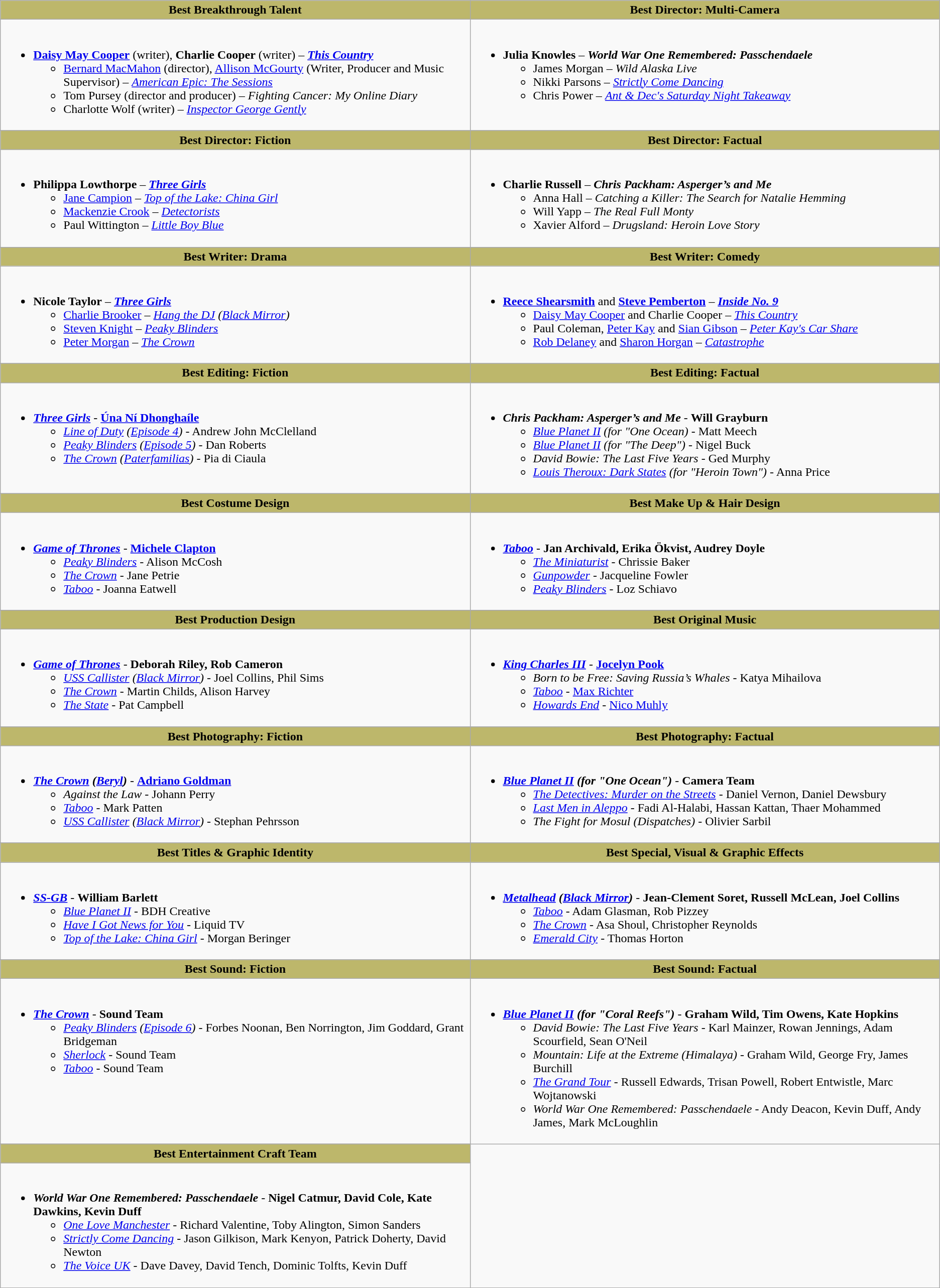<table class="wikitable">
<tr>
<th style="background:#BDB76B; width:50%">Best Breakthrough Talent</th>
<th style="background:#BDB76B; width:50%">Best Director: Multi-Camera</th>
</tr>
<tr>
<td valign="top"><br><ul><li><strong><a href='#'>Daisy May Cooper</a></strong> (writer), <strong>Charlie Cooper</strong> (writer) – <strong><em><a href='#'>This Country</a></em></strong><ul><li><a href='#'>Bernard MacMahon</a> (director), <a href='#'>Allison McGourty</a> (Writer, Producer and Music Supervisor) – <em><a href='#'>American Epic: The Sessions</a></em></li><li>Tom Pursey (director and producer) – <em>Fighting Cancer: My Online Diary</em></li><li>Charlotte Wolf (writer) – <em><a href='#'>Inspector George Gently</a></em></li></ul></li></ul></td>
<td valign="top"><br><ul><li><strong>Julia Knowles</strong> – <strong><em>World War One Remembered: Passchendaele</em></strong><ul><li>James Morgan – <em>Wild Alaska Live</em></li><li>Nikki Parsons – <em><a href='#'>Strictly Come Dancing</a></em></li><li>Chris Power – <em><a href='#'>Ant & Dec's Saturday Night Takeaway</a></em></li></ul></li></ul></td>
</tr>
<tr>
</tr>
<tr>
<th style="background:#BDB76B; width:50%">Best Director: Fiction</th>
<th style="background:#BDB76B; width:50%">Best Director: Factual</th>
</tr>
<tr>
<td valign="top"><br><ul><li><strong>Philippa Lowthorpe</strong> – <strong><em><a href='#'>Three Girls</a></em></strong><ul><li><a href='#'>Jane Campion</a> – <em><a href='#'>Top of the Lake: China Girl</a></em></li><li><a href='#'>Mackenzie Crook</a> – <em><a href='#'>Detectorists</a></em></li><li>Paul Wittington – <em><a href='#'>Little Boy Blue</a></em></li></ul></li></ul></td>
<td valign="top"><br><ul><li><strong>Charlie Russell</strong> – <strong><em>Chris Packham: Asperger’s and Me</em></strong><ul><li>Anna Hall – <em>Catching a Killer: The Search for Natalie Hemming</em></li><li>Will Yapp – <em>The Real Full Monty</em></li><li>Xavier Alford – <em>Drugsland: Heroin Love Story</em></li></ul></li></ul></td>
</tr>
<tr>
</tr>
<tr>
<th style="background:#BDB76B; width:50%">Best Writer: Drama</th>
<th style="background:#BDB76B; width:50%">Best Writer: Comedy</th>
</tr>
<tr>
<td valign="top"><br><ul><li><strong>Nicole Taylor</strong> – <strong><em><a href='#'>Three Girls</a></em></strong><ul><li><a href='#'>Charlie Brooker</a> – <em><a href='#'>Hang the DJ</a> (<a href='#'>Black Mirror</a>)</em></li><li><a href='#'>Steven Knight</a> – <em><a href='#'>Peaky Blinders</a></em></li><li><a href='#'>Peter Morgan</a> – <em><a href='#'>The Crown</a></em></li></ul></li></ul></td>
<td valign="top"><br><ul><li><strong><a href='#'>Reece Shearsmith</a></strong> and <strong><a href='#'>Steve Pemberton</a></strong> – <strong><em><a href='#'>Inside No. 9</a></em></strong><ul><li><a href='#'>Daisy May Cooper</a> and Charlie Cooper – <em><a href='#'>This Country</a></em></li><li>Paul Coleman, <a href='#'>Peter Kay</a> and <a href='#'>Sian Gibson</a> – <em><a href='#'>Peter Kay's Car Share</a></em></li><li><a href='#'>Rob Delaney</a> and <a href='#'>Sharon Horgan</a> – <em><a href='#'>Catastrophe</a></em></li></ul></li></ul></td>
</tr>
<tr>
</tr>
<tr>
<th style="background:#BDB76B; width:50%">Best Editing: Fiction</th>
<th style="background:#BDB76B; width:50%">Best Editing: Factual</th>
</tr>
<tr>
<td valign="top"><br><ul><li><strong><em><a href='#'>Three Girls</a></em></strong> - <strong><a href='#'>Úna Ní Dhonghaíle</a></strong><ul><li><em><a href='#'>Line of Duty</a> (<a href='#'>Episode 4</a>)</em> - Andrew John McClelland</li><li><em><a href='#'>Peaky Blinders</a> (<a href='#'>Episode 5</a>)</em> - Dan Roberts</li><li><em><a href='#'>The Crown</a> (<a href='#'>Paterfamilias</a>)</em> - Pia di Ciaula</li></ul></li></ul></td>
<td valign="top"><br><ul><li><strong><em>Chris Packham: Asperger’s and Me</em></strong> - <strong>Will Grayburn</strong><ul><li><em><a href='#'>Blue Planet II</a> (for "One Ocean)</em> - Matt Meech</li><li><em><a href='#'>Blue Planet II</a> (for "The Deep")</em> - Nigel Buck</li><li><em>David Bowie: The Last Five Years</em> - Ged Murphy</li><li><em><a href='#'>Louis Theroux: Dark States</a> (for "Heroin Town")</em> - Anna Price</li></ul></li></ul></td>
</tr>
<tr>
</tr>
<tr>
<th style="background:#BDB76B; width:50%">Best Costume Design</th>
<th style="background:#BDB76B; width:50%">Best Make Up & Hair Design</th>
</tr>
<tr>
<td valign="top"><br><ul><li><strong><em><a href='#'>Game of Thrones</a></em></strong> - <strong><a href='#'>Michele Clapton</a></strong><ul><li><em><a href='#'>Peaky Blinders</a></em> - Alison McCosh</li><li><em><a href='#'>The Crown</a></em> - Jane Petrie</li><li><em><a href='#'>Taboo</a></em> - Joanna Eatwell</li></ul></li></ul></td>
<td valign="top"><br><ul><li><strong><em><a href='#'>Taboo</a></em></strong> - <strong>Jan Archivald, Erika Ökvist, Audrey Doyle</strong><ul><li><em><a href='#'>The Miniaturist</a></em> - Chrissie Baker</li><li><em><a href='#'>Gunpowder</a></em> - Jacqueline Fowler</li><li><em><a href='#'>Peaky Blinders</a></em> - Loz Schiavo</li></ul></li></ul></td>
</tr>
<tr>
</tr>
<tr>
<th style="background:#BDB76B; width:50%">Best Production Design</th>
<th style="background:#BDB76B; width:50%">Best Original Music</th>
</tr>
<tr>
<td valign="top"><br><ul><li><strong><em><a href='#'>Game of Thrones</a></em></strong> - <strong>Deborah Riley, Rob Cameron</strong><ul><li><em><a href='#'>USS Callister</a> (<a href='#'>Black Mirror</a>)</em> - Joel Collins, Phil Sims</li><li><em><a href='#'>The Crown</a></em> - Martin Childs, Alison Harvey</li><li><em><a href='#'>The State</a></em> - Pat Campbell</li></ul></li></ul></td>
<td valign="top"><br><ul><li><strong><em><a href='#'>King Charles III</a></em></strong> - <strong><a href='#'>Jocelyn Pook</a></strong><ul><li><em>Born to be Free: Saving Russia’s Whales</em> - Katya Mihailova</li><li><em><a href='#'>Taboo</a></em> - <a href='#'>Max Richter</a></li><li><em><a href='#'>Howards End</a></em> - <a href='#'>Nico Muhly</a></li></ul></li></ul></td>
</tr>
<tr>
</tr>
<tr>
<th style="background:#BDB76B; width:50%">Best Photography: Fiction</th>
<th style="background:#BDB76B; width:50%">Best Photography: Factual</th>
</tr>
<tr>
<td valign="top"><br><ul><li><strong><em><a href='#'>The Crown</a> (<a href='#'>Beryl</a>)</em></strong> - <strong><a href='#'>Adriano Goldman</a></strong><ul><li><em>Against the Law</em> - Johann Perry</li><li><em><a href='#'>Taboo</a></em> - Mark Patten</li><li><em><a href='#'>USS Callister</a> (<a href='#'>Black Mirror</a>)</em> - Stephan Pehrsson</li></ul></li></ul></td>
<td valign="top"><br><ul><li><strong><em><a href='#'>Blue Planet II</a> (for "One Ocean")</em></strong> - <strong>Camera Team</strong><ul><li><em><a href='#'>The Detectives: Murder on the Streets</a></em> - Daniel Vernon, Daniel Dewsbury</li><li><em><a href='#'>Last Men in Aleppo</a></em> - Fadi Al-Halabi, Hassan Kattan, Thaer Mohammed</li><li><em>The Fight for Mosul (Dispatches)</em> - Olivier Sarbil</li></ul></li></ul></td>
</tr>
<tr>
</tr>
<tr>
<th style="background:#BDB76B; width:50%">Best Titles & Graphic Identity</th>
<th style="background:#BDB76B; width:50%">Best Special, Visual & Graphic Effects</th>
</tr>
<tr>
<td valign="top"><br><ul><li><strong><em><a href='#'>SS-GB</a></em></strong> - <strong>William Barlett</strong><ul><li><em><a href='#'>Blue Planet II</a></em> - BDH Creative</li><li><em><a href='#'>Have I Got News for You</a></em> - Liquid TV</li><li><em><a href='#'>Top of the Lake: China Girl</a></em> - Morgan Beringer</li></ul></li></ul></td>
<td valign="top"><br><ul><li><strong><em><a href='#'>Metalhead</a> (<a href='#'>Black Mirror</a>)</em></strong> - <strong>Jean-Clement Soret, Russell McLean, Joel Collins</strong><ul><li><em><a href='#'>Taboo</a></em> - Adam Glasman, Rob Pizzey</li><li><em><a href='#'>The Crown</a></em> - Asa Shoul, Christopher Reynolds</li><li><em><a href='#'>Emerald City</a></em> - Thomas Horton</li></ul></li></ul></td>
</tr>
<tr>
</tr>
<tr>
<th style="background:#BDB76B; width:50%">Best Sound: Fiction</th>
<th style="background:#BDB76B; width:50%">Best Sound: Factual</th>
</tr>
<tr>
<td valign="top"><br><ul><li><strong><em><a href='#'>The Crown</a></em></strong> - <strong>Sound Team</strong><ul><li><em><a href='#'>Peaky Blinders</a> (<a href='#'>Episode 6</a>)</em> - Forbes Noonan, Ben Norrington, Jim Goddard, Grant Bridgeman</li><li><em><a href='#'>Sherlock</a></em> - Sound Team</li><li><em><a href='#'>Taboo</a></em> - Sound Team</li></ul></li></ul></td>
<td valign="top"><br><ul><li><strong><em><a href='#'>Blue Planet II</a> (for "Coral Reefs")</em></strong> - <strong>Graham Wild, Tim Owens, Kate Hopkins</strong><ul><li><em>David Bowie: The Last Five Years</em> - Karl Mainzer, Rowan Jennings, Adam Scourfield, Sean O'Neil</li><li><em>Mountain: Life at the Extreme (Himalaya)</em> - Graham Wild, George Fry, James Burchill</li><li><em><a href='#'>The Grand Tour</a></em> - Russell Edwards, Trisan Powell, Robert Entwistle, Marc Wojtanowski</li><li><em>World War One Remembered: Passchendaele</em> - Andy Deacon, Kevin Duff, Andy James, Mark McLoughlin</li></ul></li></ul></td>
</tr>
<tr>
</tr>
<tr>
<th style="background:#BDB76B; width:50%">Best Entertainment Craft Team</th>
</tr>
<tr>
<td valign="top"><br><ul><li><strong><em>World War One Remembered: Passchendaele</em></strong> - <strong>Nigel Catmur, David Cole, Kate Dawkins, Kevin Duff</strong><ul><li><em><a href='#'>One Love Manchester</a></em> - Richard Valentine, Toby Alington, Simon Sanders</li><li><em><a href='#'>Strictly Come Dancing</a></em> - Jason Gilkison, Mark Kenyon, Patrick Doherty, David Newton</li><li><em><a href='#'>The Voice UK</a></em> - Dave Davey, David Tench, Dominic Tolfts, Kevin Duff</li></ul></li></ul></td>
</tr>
<tr>
</tr>
<tr>
</tr>
</table>
